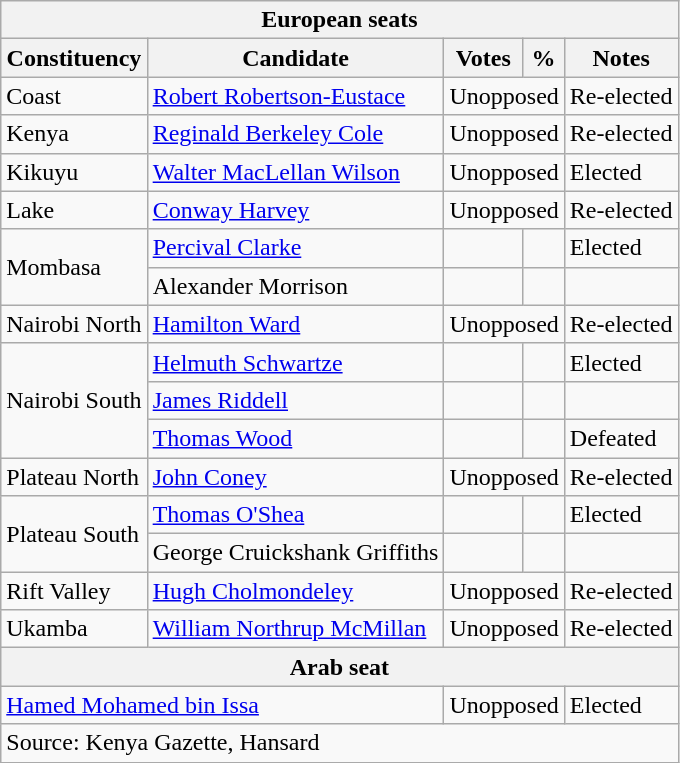<table class=wikitable>
<tr>
<th colspan=5>European seats</th>
</tr>
<tr>
<th>Constituency</th>
<th>Candidate</th>
<th>Votes</th>
<th>%</th>
<th>Notes</th>
</tr>
<tr>
<td>Coast</td>
<td><a href='#'>Robert Robertson-Eustace</a></td>
<td colspan=2 align=center>Unopposed</td>
<td>Re-elected</td>
</tr>
<tr>
<td>Kenya</td>
<td><a href='#'>Reginald Berkeley Cole</a></td>
<td colspan=2 align=center>Unopposed</td>
<td>Re-elected</td>
</tr>
<tr>
<td>Kikuyu</td>
<td><a href='#'>Walter MacLellan Wilson</a></td>
<td colspan=2 align=center>Unopposed</td>
<td>Elected</td>
</tr>
<tr>
<td>Lake</td>
<td><a href='#'>Conway Harvey</a></td>
<td colspan=2 align=center>Unopposed</td>
<td>Re-elected</td>
</tr>
<tr>
<td rowspan=2>Mombasa</td>
<td><a href='#'>Percival Clarke</a></td>
<td></td>
<td></td>
<td>Elected</td>
</tr>
<tr>
<td>Alexander Morrison</td>
<td></td>
<td></td>
<td></td>
</tr>
<tr>
<td>Nairobi North</td>
<td><a href='#'>Hamilton Ward</a></td>
<td colspan=2 align=center>Unopposed</td>
<td>Re-elected</td>
</tr>
<tr>
<td rowspan=3>Nairobi South</td>
<td><a href='#'>Helmuth Schwartze</a></td>
<td></td>
<td></td>
<td>Elected</td>
</tr>
<tr>
<td><a href='#'>James Riddell</a></td>
<td></td>
<td></td>
<td></td>
</tr>
<tr>
<td><a href='#'>Thomas Wood</a></td>
<td></td>
<td></td>
<td>Defeated</td>
</tr>
<tr>
<td>Plateau North</td>
<td><a href='#'>John Coney</a></td>
<td colspan=2 align=center>Unopposed</td>
<td>Re-elected</td>
</tr>
<tr>
<td rowspan=2>Plateau South</td>
<td><a href='#'>Thomas O'Shea</a></td>
<td></td>
<td></td>
<td>Elected</td>
</tr>
<tr>
<td>George Cruickshank Griffiths</td>
<td></td>
<td></td>
<td></td>
</tr>
<tr>
<td>Rift Valley</td>
<td><a href='#'>Hugh Cholmondeley</a></td>
<td colspan=2 align=center>Unopposed</td>
<td>Re-elected</td>
</tr>
<tr>
<td>Ukamba</td>
<td><a href='#'>William Northrup McMillan</a></td>
<td colspan=2 align=center>Unopposed</td>
<td>Re-elected</td>
</tr>
<tr>
<th colspan=5>Arab seat</th>
</tr>
<tr>
<td colspan=2><a href='#'>Hamed Mohamed bin Issa</a></td>
<td colspan=2 align=center>Unopposed</td>
<td>Elected</td>
</tr>
<tr>
<td colspan=5>Source: Kenya Gazette, Hansard</td>
</tr>
</table>
